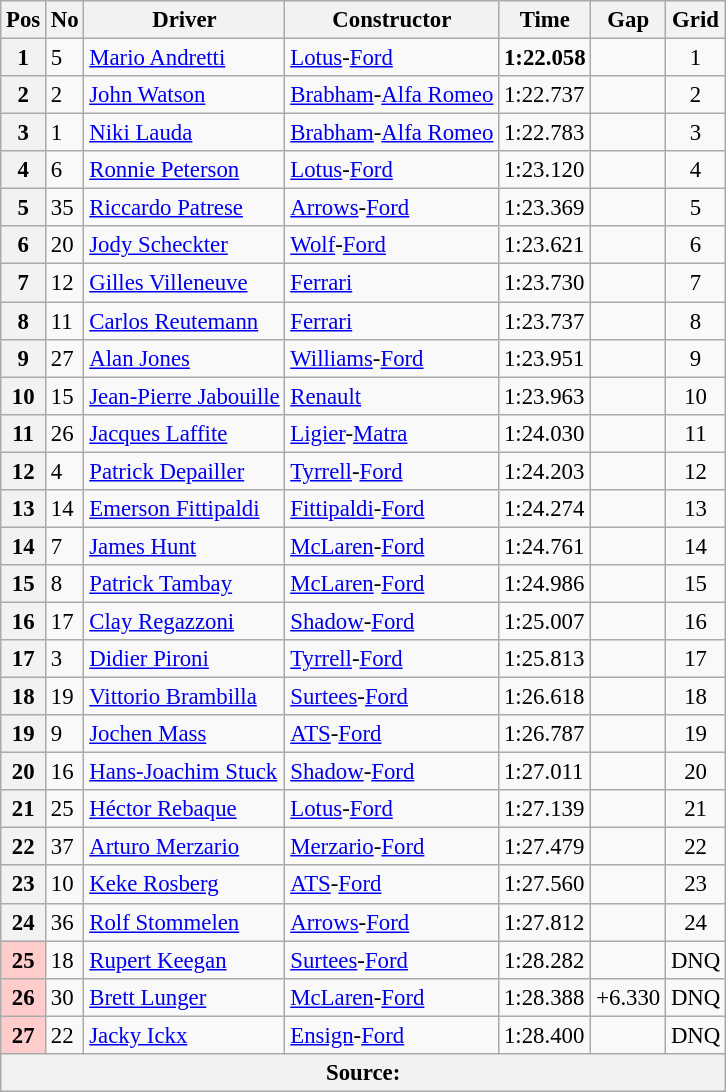<table class="wikitable sortable" style="font-size: 95%;">
<tr>
<th>Pos</th>
<th>No</th>
<th>Driver</th>
<th>Constructor</th>
<th>Time</th>
<th>Gap</th>
<th>Grid</th>
</tr>
<tr>
<th>1</th>
<td>5</td>
<td> <a href='#'>Mario Andretti</a></td>
<td><a href='#'>Lotus</a>-<a href='#'>Ford</a></td>
<td><strong>1:22.058</strong></td>
<td></td>
<td align="center">1</td>
</tr>
<tr>
<th>2</th>
<td>2</td>
<td> <a href='#'>John Watson</a></td>
<td><a href='#'>Brabham</a>-<a href='#'>Alfa Romeo</a></td>
<td>1:22.737</td>
<td></td>
<td align="center">2</td>
</tr>
<tr>
<th>3</th>
<td>1</td>
<td> <a href='#'>Niki Lauda</a></td>
<td><a href='#'>Brabham</a>-<a href='#'>Alfa Romeo</a></td>
<td>1:22.783</td>
<td></td>
<td align="center">3</td>
</tr>
<tr>
<th>4</th>
<td>6</td>
<td> <a href='#'>Ronnie Peterson</a></td>
<td><a href='#'>Lotus</a>-<a href='#'>Ford</a></td>
<td>1:23.120</td>
<td></td>
<td align="center">4</td>
</tr>
<tr>
<th>5</th>
<td>35</td>
<td> <a href='#'>Riccardo Patrese</a></td>
<td><a href='#'>Arrows</a>-<a href='#'>Ford</a></td>
<td>1:23.369</td>
<td></td>
<td align="center">5</td>
</tr>
<tr>
<th>6</th>
<td>20</td>
<td> <a href='#'>Jody Scheckter</a></td>
<td><a href='#'>Wolf</a>-<a href='#'>Ford</a></td>
<td>1:23.621</td>
<td></td>
<td align="center">6</td>
</tr>
<tr>
<th>7</th>
<td>12</td>
<td> <a href='#'>Gilles Villeneuve</a></td>
<td><a href='#'>Ferrari</a></td>
<td>1:23.730</td>
<td></td>
<td align="center">7</td>
</tr>
<tr>
<th>8</th>
<td>11</td>
<td> <a href='#'>Carlos Reutemann</a></td>
<td><a href='#'>Ferrari</a></td>
<td>1:23.737</td>
<td></td>
<td align="center">8</td>
</tr>
<tr>
<th>9</th>
<td>27</td>
<td> <a href='#'>Alan Jones</a></td>
<td><a href='#'>Williams</a>-<a href='#'>Ford</a></td>
<td>1:23.951</td>
<td></td>
<td align="center">9</td>
</tr>
<tr>
<th>10</th>
<td>15</td>
<td> <a href='#'>Jean-Pierre Jabouille</a></td>
<td><a href='#'>Renault</a></td>
<td>1:23.963</td>
<td></td>
<td align="center">10</td>
</tr>
<tr>
<th>11</th>
<td>26</td>
<td> <a href='#'>Jacques Laffite</a></td>
<td><a href='#'>Ligier</a>-<a href='#'>Matra</a></td>
<td>1:24.030</td>
<td></td>
<td align="center">11</td>
</tr>
<tr>
<th>12</th>
<td>4</td>
<td> <a href='#'>Patrick Depailler</a></td>
<td><a href='#'>Tyrrell</a>-<a href='#'>Ford</a></td>
<td>1:24.203</td>
<td></td>
<td align="center">12</td>
</tr>
<tr>
<th>13</th>
<td>14</td>
<td> <a href='#'>Emerson Fittipaldi</a></td>
<td><a href='#'>Fittipaldi</a>-<a href='#'>Ford</a></td>
<td>1:24.274</td>
<td></td>
<td align="center">13</td>
</tr>
<tr>
<th>14</th>
<td>7</td>
<td> <a href='#'>James Hunt</a></td>
<td><a href='#'>McLaren</a>-<a href='#'>Ford</a></td>
<td>1:24.761</td>
<td></td>
<td align="center">14</td>
</tr>
<tr>
<th>15</th>
<td>8</td>
<td> <a href='#'>Patrick Tambay</a></td>
<td><a href='#'>McLaren</a>-<a href='#'>Ford</a></td>
<td>1:24.986</td>
<td></td>
<td align="center">15</td>
</tr>
<tr>
<th>16</th>
<td>17</td>
<td> <a href='#'>Clay Regazzoni</a></td>
<td><a href='#'>Shadow</a>-<a href='#'>Ford</a></td>
<td>1:25.007</td>
<td></td>
<td align="center">16</td>
</tr>
<tr>
<th>17</th>
<td>3</td>
<td> <a href='#'>Didier Pironi</a></td>
<td><a href='#'>Tyrrell</a>-<a href='#'>Ford</a></td>
<td>1:25.813</td>
<td></td>
<td align="center">17</td>
</tr>
<tr>
<th>18</th>
<td>19</td>
<td> <a href='#'>Vittorio Brambilla</a></td>
<td><a href='#'>Surtees</a>-<a href='#'>Ford</a></td>
<td>1:26.618</td>
<td></td>
<td align="center">18</td>
</tr>
<tr>
<th>19</th>
<td>9</td>
<td> <a href='#'>Jochen Mass</a></td>
<td><a href='#'>ATS</a>-<a href='#'>Ford</a></td>
<td>1:26.787</td>
<td></td>
<td align="center">19</td>
</tr>
<tr>
<th>20</th>
<td>16</td>
<td> <a href='#'>Hans-Joachim Stuck</a></td>
<td><a href='#'>Shadow</a>-<a href='#'>Ford</a></td>
<td>1:27.011</td>
<td></td>
<td align="center">20</td>
</tr>
<tr>
<th>21</th>
<td>25</td>
<td> <a href='#'>Héctor Rebaque</a></td>
<td><a href='#'>Lotus</a>-<a href='#'>Ford</a></td>
<td>1:27.139</td>
<td></td>
<td align="center">21</td>
</tr>
<tr>
<th>22</th>
<td>37</td>
<td> <a href='#'>Arturo Merzario</a></td>
<td><a href='#'>Merzario</a>-<a href='#'>Ford</a></td>
<td>1:27.479</td>
<td></td>
<td align="center">22</td>
</tr>
<tr>
<th>23</th>
<td>10</td>
<td> <a href='#'>Keke Rosberg</a></td>
<td><a href='#'>ATS</a>-<a href='#'>Ford</a></td>
<td>1:27.560</td>
<td></td>
<td align="center">23</td>
</tr>
<tr>
<th>24</th>
<td>36</td>
<td> <a href='#'>Rolf Stommelen</a></td>
<td><a href='#'>Arrows</a>-<a href='#'>Ford</a></td>
<td>1:27.812</td>
<td></td>
<td align="center">24</td>
</tr>
<tr>
<th style="background:#ffcccc;">25</th>
<td>18</td>
<td> <a href='#'>Rupert Keegan</a></td>
<td><a href='#'>Surtees</a>-<a href='#'>Ford</a></td>
<td>1:28.282</td>
<td></td>
<td align="center">DNQ</td>
</tr>
<tr>
<th style="background:#ffcccc;">26</th>
<td>30</td>
<td> <a href='#'>Brett Lunger</a></td>
<td><a href='#'>McLaren</a>-<a href='#'>Ford</a></td>
<td>1:28.388</td>
<td>+6.330</td>
<td align="center">DNQ</td>
</tr>
<tr>
<th style="background:#ffcccc;">27</th>
<td>22</td>
<td> <a href='#'>Jacky Ickx</a></td>
<td><a href='#'>Ensign</a>-<a href='#'>Ford</a></td>
<td>1:28.400</td>
<td></td>
<td align="center">DNQ</td>
</tr>
<tr>
<th colspan="7">Source:</th>
</tr>
</table>
